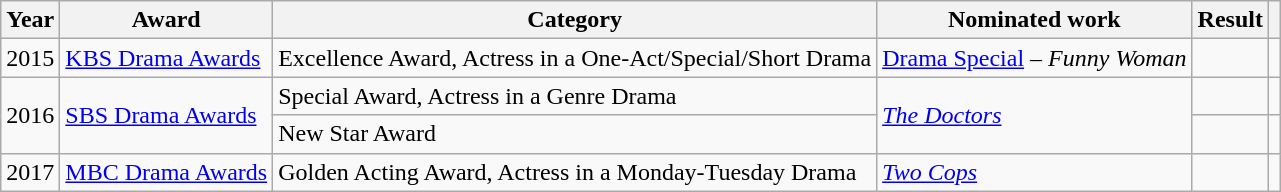<table class="wikitable">
<tr>
<th scope="col">Year</th>
<th>Award</th>
<th scope="col">Category</th>
<th>Nominated work</th>
<th scope="col">Result</th>
<th scope="col" class="unsortable"></th>
</tr>
<tr>
<td>2015</td>
<td><a href='#'>KBS Drama Awards</a></td>
<td>Excellence Award, Actress in a One-Act/Special/Short Drama</td>
<td><a href='#'>Drama Special</a> – <em>Funny Woman</em></td>
<td></td>
<td></td>
</tr>
<tr>
<td rowspan="2">2016</td>
<td rowspan="2"><a href='#'>SBS Drama Awards</a></td>
<td>Special Award, Actress in a Genre Drama</td>
<td rowspan="2"><em><a href='#'>The Doctors</a></em></td>
<td></td>
<td></td>
</tr>
<tr>
<td>New Star Award</td>
<td></td>
<td></td>
</tr>
<tr>
<td>2017</td>
<td><a href='#'>MBC Drama Awards</a></td>
<td>Golden Acting Award, Actress in a Monday-Tuesday Drama</td>
<td><em><a href='#'>Two Cops</a></em></td>
<td></td>
<td></td>
</tr>
</table>
